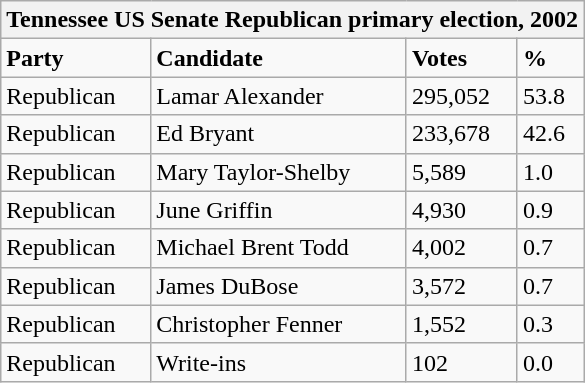<table class="wikitable">
<tr>
<th colspan="4">Tennessee US Senate Republican primary election, 2002</th>
</tr>
<tr>
<td><strong>Party</strong></td>
<td><strong>Candidate</strong></td>
<td><strong>Votes</strong></td>
<td><strong>%</strong></td>
</tr>
<tr>
<td>Republican</td>
<td>Lamar Alexander</td>
<td>295,052</td>
<td>53.8</td>
</tr>
<tr>
<td>Republican</td>
<td>Ed Bryant</td>
<td>233,678</td>
<td>42.6</td>
</tr>
<tr>
<td>Republican</td>
<td>Mary Taylor-Shelby</td>
<td>5,589</td>
<td>1.0</td>
</tr>
<tr>
<td>Republican</td>
<td>June Griffin</td>
<td>4,930</td>
<td>0.9</td>
</tr>
<tr>
<td>Republican</td>
<td>Michael Brent Todd</td>
<td>4,002</td>
<td>0.7</td>
</tr>
<tr>
<td>Republican</td>
<td>James DuBose</td>
<td>3,572</td>
<td>0.7</td>
</tr>
<tr>
<td>Republican</td>
<td>Christopher Fenner</td>
<td>1,552</td>
<td>0.3</td>
</tr>
<tr>
<td>Republican</td>
<td>Write-ins</td>
<td>102</td>
<td>0.0</td>
</tr>
</table>
